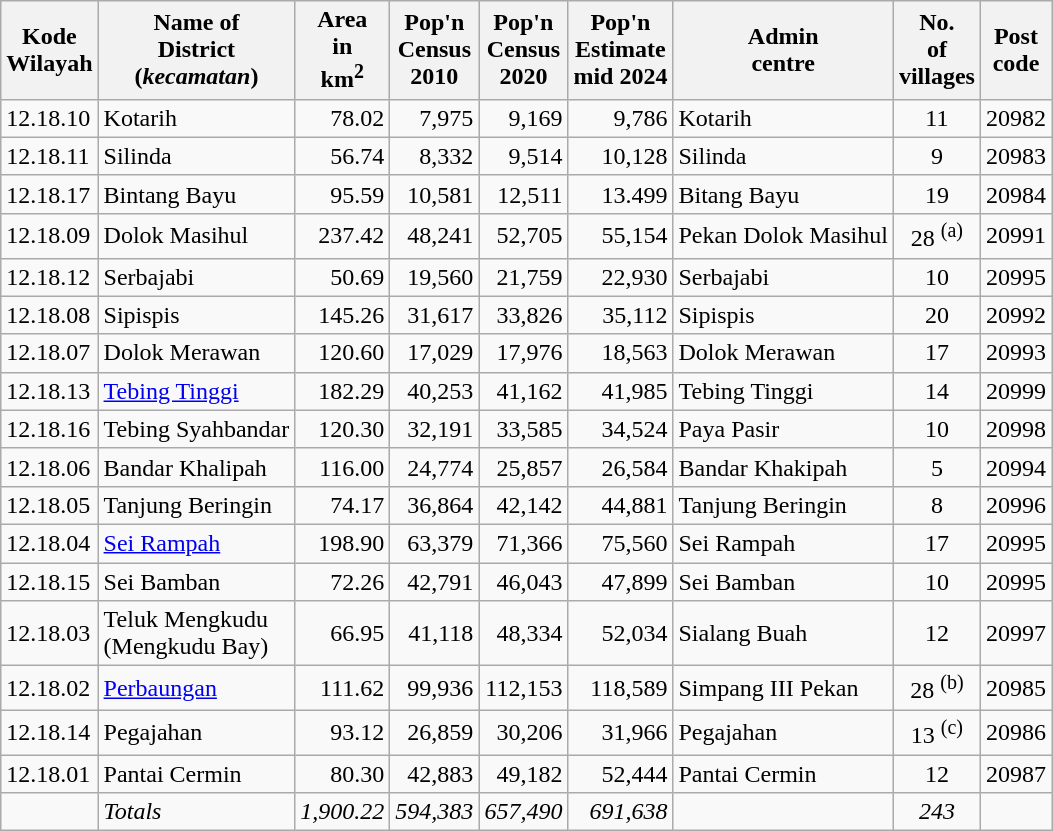<table class="sortable wikitable">
<tr>
<th>Kode <br>Wilayah</th>
<th>Name of<br>District<br>(<em>kecamatan</em>)</th>
<th>Area <br>in <br> km<sup>2</sup></th>
<th>Pop'n<br>Census<br>2010</th>
<th>Pop'n<br>Census<br>2020</th>
<th>Pop'n<br>Estimate<br>mid 2024</th>
<th>Admin <br> centre</th>
<th>No.<br>of<br>villages</th>
<th>Post<br>code</th>
</tr>
<tr>
<td>12.18.10</td>
<td>Kotarih </td>
<td align="right">78.02</td>
<td align="right">7,975</td>
<td align="right">9,169</td>
<td align="right">9,786</td>
<td>Kotarih</td>
<td align="center">11</td>
<td>20982</td>
</tr>
<tr>
<td>12.18.11</td>
<td>Silinda </td>
<td align="right">56.74</td>
<td align="right">8,332</td>
<td align="right">9,514</td>
<td align="right">10,128</td>
<td>Silinda</td>
<td align="center">9</td>
<td>20983</td>
</tr>
<tr>
<td>12.18.17</td>
<td>Bintang Bayu </td>
<td align="right">95.59</td>
<td align="right">10,581</td>
<td align="right">12,511</td>
<td align="right">13.499</td>
<td>Bitang Bayu</td>
<td align="center">19</td>
<td>20984</td>
</tr>
<tr>
<td>12.18.09</td>
<td>Dolok Masihul </td>
<td align="right">237.42</td>
<td align="right">48,241</td>
<td align="right">52,705</td>
<td align="right">55,154</td>
<td>Pekan Dolok Masihul</td>
<td align="center">28 <sup>(a)</sup></td>
<td>20991</td>
</tr>
<tr>
<td>12.18.12</td>
<td>Serbajabi </td>
<td align="right">50.69</td>
<td align="right">19,560</td>
<td align="right">21,759</td>
<td align="right">22,930</td>
<td>Serbajabi</td>
<td align="center">10</td>
<td>20995</td>
</tr>
<tr>
<td>12.18.08</td>
<td>Sipispis </td>
<td align="right">145.26</td>
<td align="right">31,617</td>
<td align="right">33,826</td>
<td align="right">35,112</td>
<td>Sipispis</td>
<td align="center">20</td>
<td>20992</td>
</tr>
<tr>
<td>12.18.07</td>
<td>Dolok Merawan </td>
<td align="right">120.60</td>
<td align="right">17,029</td>
<td align="right">17,976</td>
<td align="right">18,563</td>
<td>Dolok Merawan</td>
<td align="center">17</td>
<td>20993</td>
</tr>
<tr>
<td>12.18.13</td>
<td><a href='#'>Tebing Tinggi</a></td>
<td align="right">182.29</td>
<td align="right">40,253</td>
<td align="right">41,162</td>
<td align="right">41,985</td>
<td>Tebing Tinggi</td>
<td align="center">14</td>
<td>20999</td>
</tr>
<tr>
<td>12.18.16</td>
<td>Tebing Syahbandar </td>
<td align="right">120.30</td>
<td align="right">32,191</td>
<td align="right">33,585</td>
<td align="right">34,524</td>
<td>Paya Pasir</td>
<td align="center">10</td>
<td>20998</td>
</tr>
<tr>
<td>12.18.06</td>
<td>Bandar Khalipah </td>
<td align="right">116.00</td>
<td align="right">24,774</td>
<td align="right">25,857</td>
<td align="right">26,584</td>
<td>Bandar Khakipah</td>
<td align="center">5</td>
<td>20994</td>
</tr>
<tr>
<td>12.18.05</td>
<td>Tanjung Beringin </td>
<td align="right">74.17</td>
<td align="right">36,864</td>
<td align="right">42,142</td>
<td align="right">44,881</td>
<td>Tanjung Beringin</td>
<td align="center">8</td>
<td>20996</td>
</tr>
<tr>
<td>12.18.04</td>
<td><a href='#'>Sei Rampah</a></td>
<td align="right">198.90</td>
<td align="right">63,379</td>
<td align="right">71,366</td>
<td align="right">75,560</td>
<td>Sei Rampah</td>
<td align="center">17</td>
<td>20995</td>
</tr>
<tr>
<td>12.18.15</td>
<td>Sei Bamban </td>
<td align="right">72.26</td>
<td align="right">42,791</td>
<td align="right">46,043</td>
<td align="right">47,899</td>
<td>Sei Bamban</td>
<td align="center">10</td>
<td>20995</td>
</tr>
<tr>
<td>12.18.03</td>
<td>Teluk Mengkudu <br>(Mengkudu Bay) </td>
<td align="right">66.95</td>
<td align="right">41,118</td>
<td align="right">48,334</td>
<td align="right">52,034</td>
<td>Sialang Buah</td>
<td align="center">12</td>
<td>20997</td>
</tr>
<tr>
<td>12.18.02</td>
<td><a href='#'>Perbaungan</a></td>
<td align="right">111.62</td>
<td align="right">99,936</td>
<td align="right">112,153</td>
<td align="right">118,589</td>
<td>Simpang III Pekan</td>
<td align="center">28 <sup>(b)</sup></td>
<td>20985</td>
</tr>
<tr>
<td>12.18.14</td>
<td>Pegajahan </td>
<td align="right">93.12</td>
<td align="right">26,859</td>
<td align="right">30,206</td>
<td align="right">31,966</td>
<td>Pegajahan</td>
<td align="center">13 <sup>(c)</sup></td>
<td>20986</td>
</tr>
<tr>
<td>12.18.01</td>
<td>Pantai Cermin </td>
<td align="right">80.30</td>
<td align="right">42,883</td>
<td align="right">49,182</td>
<td align="right">52,444</td>
<td>Pantai Cermin</td>
<td align="center">12</td>
<td>20987</td>
</tr>
<tr>
<td></td>
<td><em>Totals</em></td>
<td align="right"><em>1,900.22</em></td>
<td align="right"><em>594,383</em></td>
<td align="right"><em>657,490</em></td>
<td align="right"><em>691,638</em></td>
<td></td>
<td align="center"><em>243</em></td>
<td></td>
</tr>
</table>
